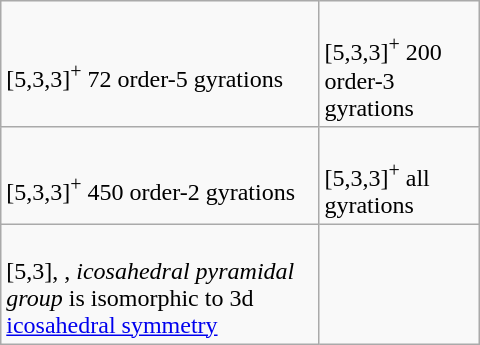<table class=wikitable align=right width=320>
<tr>
<td><br>[5,3,3]<sup>+</sup> 72 order-5 gyrations</td>
<td><br>[5,3,3]<sup>+</sup> 200 order-3 gyrations</td>
</tr>
<tr>
<td><br>[5,3,3]<sup>+</sup> 450 order-2 gyrations</td>
<td><br>[5,3,3]<sup>+</sup> all gyrations</td>
</tr>
<tr>
<td><br>[5,3], , <em>icosahedral pyramidal group</em> is isomorphic to 3d <a href='#'>icosahedral symmetry</a></td>
</tr>
</table>
